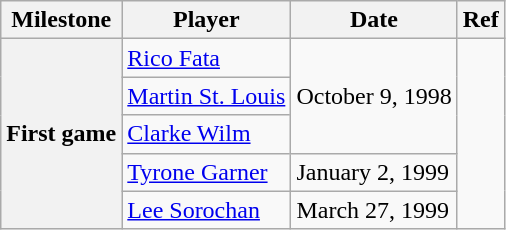<table class="wikitable">
<tr>
<th scope="col">Milestone</th>
<th scope="col">Player</th>
<th scope="col">Date</th>
<th scope="col">Ref</th>
</tr>
<tr>
<th rowspan=5>First game</th>
<td><a href='#'>Rico Fata</a></td>
<td rowspan=3>October 9, 1998</td>
<td rowspan=5></td>
</tr>
<tr>
<td><a href='#'>Martin St. Louis</a></td>
</tr>
<tr>
<td><a href='#'>Clarke Wilm</a></td>
</tr>
<tr>
<td><a href='#'>Tyrone Garner</a></td>
<td>January 2, 1999</td>
</tr>
<tr>
<td><a href='#'>Lee Sorochan</a></td>
<td>March 27, 1999</td>
</tr>
</table>
